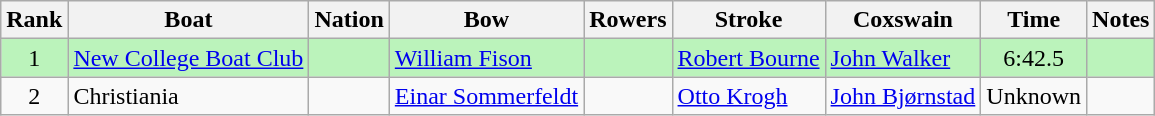<table class="wikitable sortable" style="text-align:center">
<tr>
<th>Rank</th>
<th>Boat</th>
<th>Nation</th>
<th>Bow</th>
<th>Rowers</th>
<th>Stroke</th>
<th>Coxswain</th>
<th>Time</th>
<th>Notes</th>
</tr>
<tr bgcolor=bbf3bb>
<td>1</td>
<td align=left><a href='#'>New College Boat Club</a></td>
<td align=left></td>
<td align=left><a href='#'>William Fison</a></td>
<td align=left></td>
<td align=left><a href='#'>Robert Bourne</a></td>
<td align=left><a href='#'>John Walker</a></td>
<td>6:42.5</td>
<td></td>
</tr>
<tr>
<td>2</td>
<td align=left>Christiania</td>
<td align=left></td>
<td align=left><a href='#'>Einar Sommerfeldt</a></td>
<td align=left></td>
<td align=left><a href='#'>Otto Krogh</a></td>
<td align=left><a href='#'>John Bjørnstad</a></td>
<td data-sort-value=9:99.9>Unknown</td>
<td></td>
</tr>
</table>
